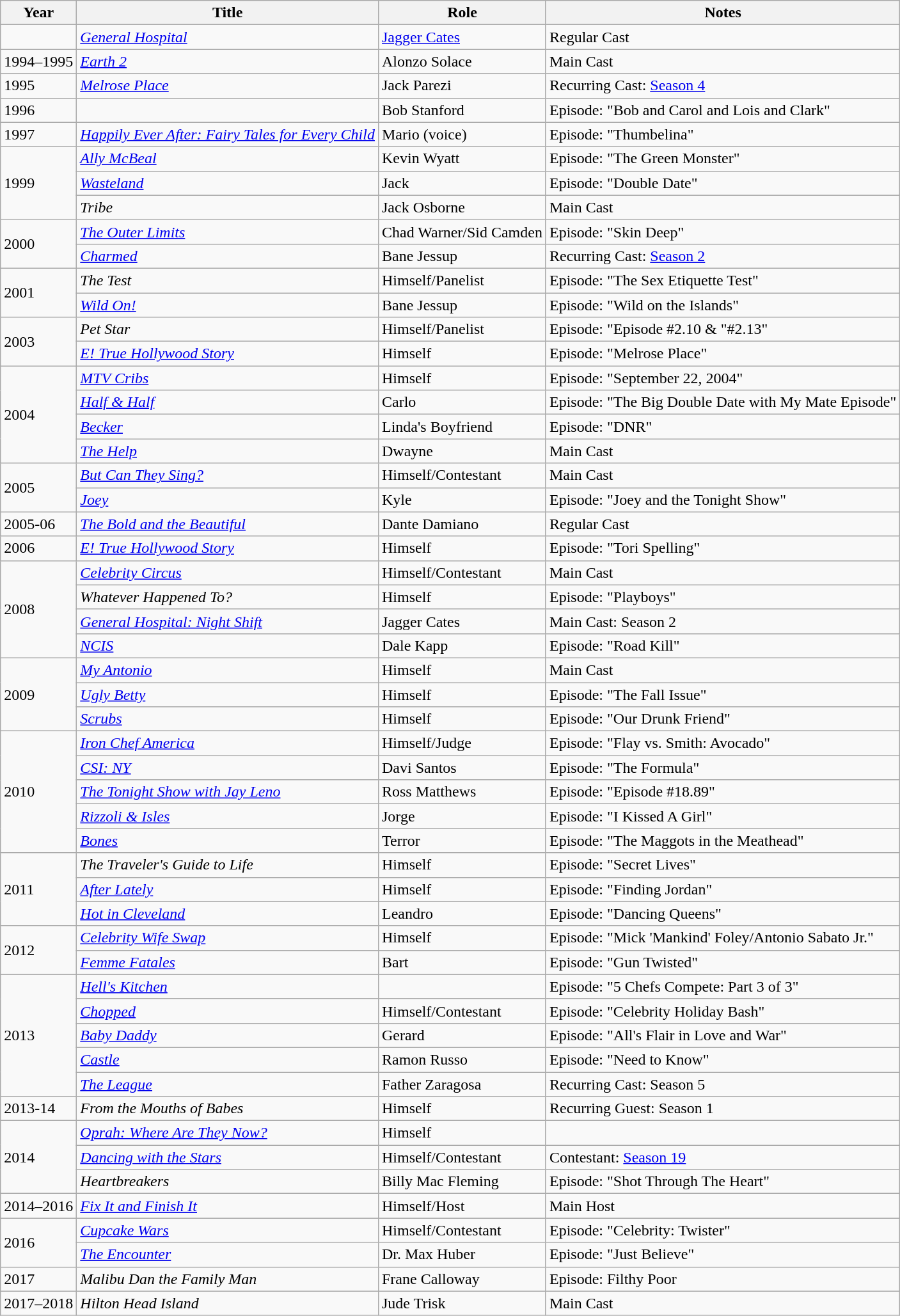<table class="wikitable sortable">
<tr>
<th>Year</th>
<th>Title</th>
<th>Role</th>
<th>Notes</th>
</tr>
<tr>
<td></td>
<td><em><a href='#'>General Hospital</a></em></td>
<td><a href='#'>Jagger Cates</a></td>
<td>Regular Cast</td>
</tr>
<tr>
<td>1994–1995</td>
<td><em><a href='#'>Earth 2</a></em></td>
<td>Alonzo Solace</td>
<td>Main Cast</td>
</tr>
<tr>
<td>1995</td>
<td><em><a href='#'>Melrose Place</a></em></td>
<td>Jack Parezi</td>
<td>Recurring Cast: <a href='#'>Season 4</a></td>
</tr>
<tr>
<td>1996</td>
<td></td>
<td>Bob Stanford</td>
<td>Episode: "Bob and Carol and Lois and Clark"</td>
</tr>
<tr>
<td>1997</td>
<td><em><a href='#'>Happily Ever After: Fairy Tales for Every Child</a></em></td>
<td>Mario (voice)</td>
<td>Episode: "Thumbelina"</td>
</tr>
<tr>
<td rowspan="3">1999</td>
<td><em><a href='#'>Ally McBeal</a></em></td>
<td>Kevin Wyatt</td>
<td>Episode: "The Green Monster"</td>
</tr>
<tr>
<td><em><a href='#'>Wasteland</a></em></td>
<td>Jack</td>
<td>Episode: "Double Date"</td>
</tr>
<tr>
<td><em>Tribe</em></td>
<td>Jack Osborne</td>
<td>Main Cast</td>
</tr>
<tr>
<td rowspan="2">2000</td>
<td><em><a href='#'>The Outer Limits</a></em></td>
<td>Chad Warner/Sid Camden</td>
<td>Episode: "Skin Deep"</td>
</tr>
<tr>
<td><em><a href='#'>Charmed</a></em></td>
<td>Bane Jessup</td>
<td>Recurring Cast: <a href='#'>Season 2</a></td>
</tr>
<tr>
<td rowspan="2">2001</td>
<td><em>The Test</em></td>
<td>Himself/Panelist</td>
<td>Episode: "The Sex Etiquette Test"</td>
</tr>
<tr>
<td><em><a href='#'>Wild On!</a></em></td>
<td>Bane Jessup</td>
<td>Episode: "Wild on the Islands"</td>
</tr>
<tr>
<td rowspan="2">2003</td>
<td><em>Pet Star</em></td>
<td>Himself/Panelist</td>
<td>Episode: "Episode #2.10 & "#2.13"</td>
</tr>
<tr>
<td><em><a href='#'>E! True Hollywood Story</a></em></td>
<td>Himself</td>
<td>Episode: "Melrose Place"</td>
</tr>
<tr>
<td rowspan="4">2004</td>
<td><em><a href='#'>MTV Cribs</a></em></td>
<td>Himself</td>
<td>Episode: "September 22, 2004"</td>
</tr>
<tr>
<td><em><a href='#'>Half & Half</a></em></td>
<td>Carlo</td>
<td>Episode: "The Big Double Date with My Mate Episode"</td>
</tr>
<tr>
<td><em><a href='#'>Becker</a></em></td>
<td>Linda's Boyfriend</td>
<td>Episode: "DNR"</td>
</tr>
<tr>
<td><em><a href='#'>The Help</a></em></td>
<td>Dwayne</td>
<td>Main Cast</td>
</tr>
<tr>
<td rowspan="2">2005</td>
<td><em><a href='#'>But Can They Sing?</a></em></td>
<td>Himself/Contestant</td>
<td>Main Cast</td>
</tr>
<tr>
<td><em><a href='#'>Joey</a></em></td>
<td>Kyle</td>
<td>Episode: "Joey and the Tonight Show"</td>
</tr>
<tr>
<td>2005-06</td>
<td><em><a href='#'>The Bold and the Beautiful</a></em></td>
<td>Dante Damiano</td>
<td>Regular Cast</td>
</tr>
<tr>
<td>2006</td>
<td><em><a href='#'>E! True Hollywood Story</a></em></td>
<td>Himself</td>
<td>Episode: "Tori Spelling"</td>
</tr>
<tr>
<td rowspan="4">2008</td>
<td><em><a href='#'>Celebrity Circus</a></em></td>
<td>Himself/Contestant</td>
<td>Main Cast</td>
</tr>
<tr>
<td><em>Whatever Happened To?</em></td>
<td>Himself</td>
<td>Episode: "Playboys"</td>
</tr>
<tr>
<td><em><a href='#'>General Hospital: Night Shift</a></em></td>
<td>Jagger Cates</td>
<td>Main Cast: Season 2</td>
</tr>
<tr>
<td><em><a href='#'>NCIS</a></em></td>
<td>Dale Kapp</td>
<td>Episode: "Road Kill"</td>
</tr>
<tr>
<td rowspan="3">2009</td>
<td><em><a href='#'>My Antonio</a></em></td>
<td>Himself</td>
<td>Main Cast</td>
</tr>
<tr>
<td><em><a href='#'>Ugly Betty</a></em></td>
<td>Himself</td>
<td>Episode: "The Fall Issue"</td>
</tr>
<tr>
<td><em><a href='#'>Scrubs</a></em></td>
<td>Himself</td>
<td>Episode: "Our Drunk Friend"</td>
</tr>
<tr>
<td rowspan="5">2010</td>
<td><em><a href='#'>Iron Chef America</a></em></td>
<td>Himself/Judge</td>
<td>Episode: "Flay vs. Smith: Avocado"</td>
</tr>
<tr>
<td><em><a href='#'>CSI: NY</a></em></td>
<td>Davi Santos</td>
<td>Episode: "The Formula"</td>
</tr>
<tr>
<td><em><a href='#'>The Tonight Show with Jay Leno</a></em></td>
<td>Ross Matthews</td>
<td>Episode: "Episode #18.89"</td>
</tr>
<tr>
<td><em><a href='#'>Rizzoli & Isles</a></em></td>
<td>Jorge</td>
<td>Episode: "I Kissed A Girl"</td>
</tr>
<tr>
<td><em><a href='#'>Bones</a></em></td>
<td>Terror</td>
<td>Episode: "The Maggots in the Meathead"</td>
</tr>
<tr>
<td rowspan="3">2011</td>
<td><em>The Traveler's Guide to Life</em></td>
<td>Himself</td>
<td>Episode: "Secret Lives"</td>
</tr>
<tr>
<td><em><a href='#'>After Lately</a></em></td>
<td>Himself</td>
<td>Episode: "Finding Jordan"</td>
</tr>
<tr>
<td><em><a href='#'>Hot in Cleveland</a></em></td>
<td>Leandro</td>
<td>Episode: "Dancing Queens"</td>
</tr>
<tr>
<td rowspan="2">2012</td>
<td><em><a href='#'>Celebrity Wife Swap</a></em></td>
<td>Himself</td>
<td>Episode: "Mick 'Mankind' Foley/Antonio Sabato Jr."</td>
</tr>
<tr>
<td><em><a href='#'>Femme Fatales</a></em></td>
<td>Bart</td>
<td>Episode: "Gun Twisted"</td>
</tr>
<tr>
<td rowspan="5">2013</td>
<td><em><a href='#'>Hell's Kitchen</a></em></td>
<td></td>
<td>Episode: "5 Chefs Compete: Part 3 of 3"</td>
</tr>
<tr>
<td><em><a href='#'>Chopped</a></em></td>
<td>Himself/Contestant</td>
<td>Episode: "Celebrity Holiday Bash"</td>
</tr>
<tr>
<td><em><a href='#'>Baby Daddy</a></em></td>
<td>Gerard</td>
<td>Episode: "All's Flair in Love and War"</td>
</tr>
<tr>
<td><em><a href='#'>Castle</a></em></td>
<td>Ramon Russo</td>
<td>Episode: "Need to Know"</td>
</tr>
<tr>
<td><em><a href='#'>The League</a></em></td>
<td>Father Zaragosa</td>
<td>Recurring Cast: Season 5</td>
</tr>
<tr>
<td>2013-14</td>
<td><em>From the Mouths of Babes</em></td>
<td>Himself</td>
<td>Recurring Guest: Season 1</td>
</tr>
<tr>
<td rowspan="3">2014</td>
<td><em><a href='#'>Oprah: Where Are They Now?</a></em></td>
<td>Himself</td>
<td></td>
</tr>
<tr>
<td><em><a href='#'>Dancing with the Stars</a></em></td>
<td>Himself/Contestant</td>
<td>Contestant: <a href='#'>Season 19</a></td>
</tr>
<tr>
<td><em>Heartbreakers</em></td>
<td>Billy Mac Fleming</td>
<td>Episode: "Shot Through The Heart"</td>
</tr>
<tr>
<td>2014–2016</td>
<td><em><a href='#'>Fix It and Finish It</a></em></td>
<td>Himself/Host</td>
<td>Main Host</td>
</tr>
<tr>
<td rowspan="2">2016</td>
<td><em><a href='#'>Cupcake Wars</a></em></td>
<td>Himself/Contestant</td>
<td>Episode: "Celebrity: Twister"</td>
</tr>
<tr>
<td><em><a href='#'>The Encounter</a></em></td>
<td>Dr. Max Huber</td>
<td>Episode: "Just Believe"</td>
</tr>
<tr>
<td>2017</td>
<td><em>Malibu Dan the Family Man</em></td>
<td>Frane Calloway</td>
<td>Episode: Filthy Poor</td>
</tr>
<tr>
<td>2017–2018</td>
<td><em>Hilton Head Island</em></td>
<td>Jude Trisk</td>
<td>Main Cast</td>
</tr>
</table>
